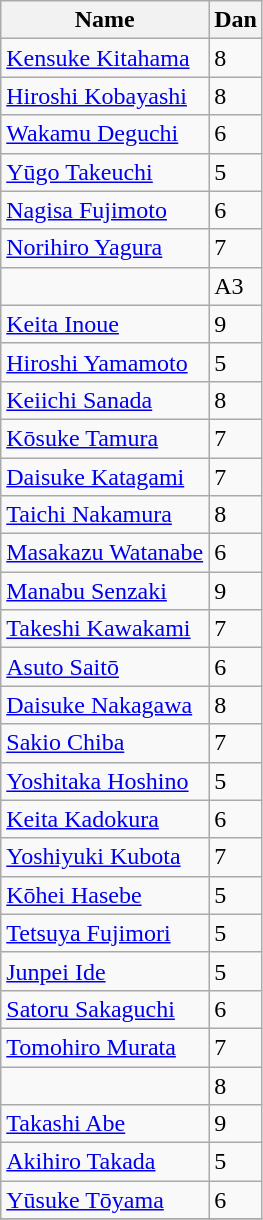<table class='wikitable' style="margin-right: 1.1em">
<tr>
<th>Name</th>
<th>Dan</th>
</tr>
<tr>
<td><a href='#'>Kensuke Kitahama</a></td>
<td>8</td>
</tr>
<tr>
<td><a href='#'>Hiroshi Kobayashi</a></td>
<td>8</td>
</tr>
<tr>
<td><a href='#'>Wakamu Deguchi</a></td>
<td>6</td>
</tr>
<tr>
<td><a href='#'>Yūgo Takeuchi</a></td>
<td>5</td>
</tr>
<tr>
<td><a href='#'>Nagisa Fujimoto</a></td>
<td>6</td>
</tr>
<tr>
<td><a href='#'>Norihiro Yagura</a></td>
<td>7</td>
</tr>
<tr>
<td></td>
<td>A3</td>
</tr>
<tr>
<td><a href='#'>Keita Inoue</a></td>
<td>9</td>
</tr>
<tr>
<td><a href='#'>Hiroshi Yamamoto</a></td>
<td>5</td>
</tr>
<tr>
<td><a href='#'>Keiichi Sanada</a></td>
<td>8</td>
</tr>
<tr>
<td><a href='#'>Kōsuke Tamura</a></td>
<td>7</td>
</tr>
<tr>
<td><a href='#'>Daisuke Katagami</a></td>
<td>7</td>
</tr>
<tr>
<td><a href='#'>Taichi Nakamura</a></td>
<td>8</td>
</tr>
<tr>
<td><a href='#'>Masakazu Watanabe</a></td>
<td>6</td>
</tr>
<tr>
<td><a href='#'>Manabu Senzaki</a></td>
<td>9</td>
</tr>
<tr>
<td><a href='#'>Takeshi Kawakami</a></td>
<td>7</td>
</tr>
<tr>
<td><a href='#'>Asuto Saitō</a></td>
<td>6</td>
</tr>
<tr>
<td><a href='#'>Daisuke Nakagawa</a></td>
<td>8</td>
</tr>
<tr>
<td><a href='#'>Sakio Chiba</a></td>
<td>7</td>
</tr>
<tr>
<td><a href='#'>Yoshitaka Hoshino</a></td>
<td>5</td>
</tr>
<tr>
<td><a href='#'>Keita Kadokura</a></td>
<td>6</td>
</tr>
<tr>
<td><a href='#'>Yoshiyuki Kubota</a></td>
<td>7</td>
</tr>
<tr>
<td><a href='#'>Kōhei Hasebe</a></td>
<td>5</td>
</tr>
<tr>
<td><a href='#'>Tetsuya Fujimori</a></td>
<td>5</td>
</tr>
<tr>
<td><a href='#'>Junpei Ide</a></td>
<td>5</td>
</tr>
<tr>
<td><a href='#'>Satoru Sakaguchi</a></td>
<td>6</td>
</tr>
<tr>
<td><a href='#'>Tomohiro Murata</a></td>
<td>7</td>
</tr>
<tr>
<td></td>
<td>8</td>
</tr>
<tr>
<td><a href='#'>Takashi Abe</a></td>
<td>9</td>
</tr>
<tr>
<td><a href='#'>Akihiro Takada</a></td>
<td>5</td>
</tr>
<tr>
<td><a href='#'>Yūsuke Tōyama</a></td>
<td>6</td>
</tr>
<tr>
</tr>
</table>
